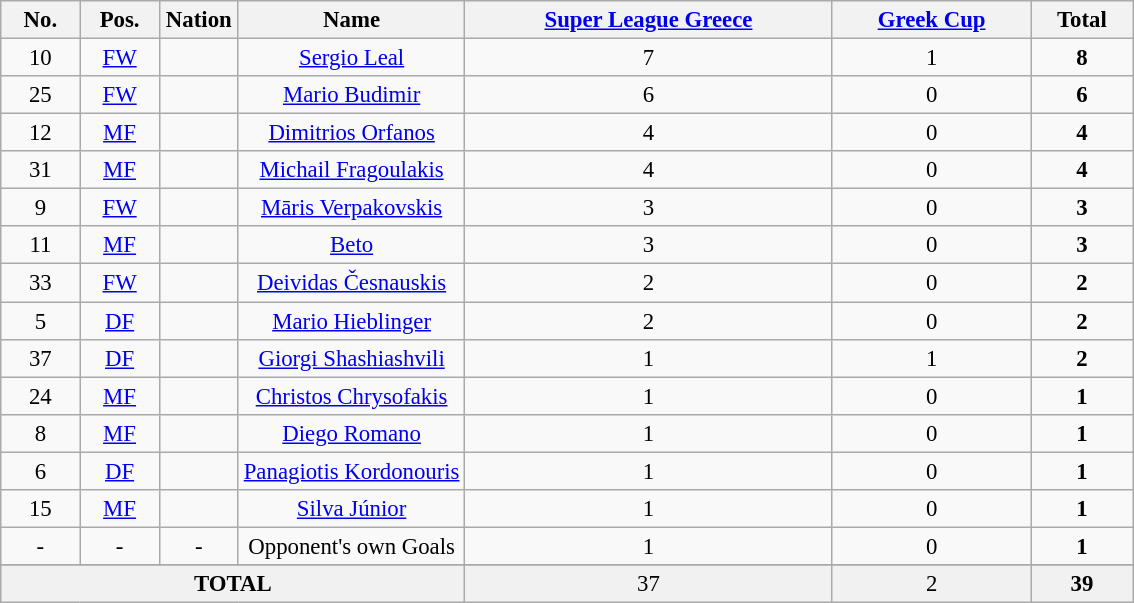<table class="wikitable sortable" style="font-size: 95%; text-align: center;">
<tr>
<th width="7%"><strong>No.</strong></th>
<th width="7%"><strong>Pos.</strong></th>
<th width="7%"><strong>Nation</strong></th>
<th width="20%"><strong>Name</strong></th>
<th><a href='#'>Super League Greece</a></th>
<th><a href='#'>Greek Cup</a></th>
<th>Total</th>
</tr>
<tr>
<td>10</td>
<td><a href='#'>FW</a></td>
<td></td>
<td><a href='#'>Sergio Leal</a></td>
<td>7 </td>
<td>1 </td>
<td><strong>8</strong> </td>
</tr>
<tr>
<td>25</td>
<td><a href='#'>FW</a></td>
<td></td>
<td><a href='#'>Mario Budimir</a></td>
<td>6 </td>
<td>0 </td>
<td><strong>6</strong> </td>
</tr>
<tr>
<td>12</td>
<td><a href='#'>MF</a></td>
<td></td>
<td><a href='#'>Dimitrios Orfanos</a></td>
<td>4 </td>
<td>0 </td>
<td><strong>4</strong> </td>
</tr>
<tr>
<td>31</td>
<td><a href='#'>MF</a></td>
<td></td>
<td><a href='#'>Michail Fragoulakis</a></td>
<td>4 </td>
<td>0 </td>
<td><strong>4</strong> </td>
</tr>
<tr>
<td>9</td>
<td><a href='#'>FW</a></td>
<td></td>
<td><a href='#'>Māris Verpakovskis</a></td>
<td>3 </td>
<td>0 </td>
<td><strong>3</strong> </td>
</tr>
<tr>
<td>11</td>
<td><a href='#'>MF</a></td>
<td> </td>
<td><a href='#'>Beto</a></td>
<td>3 </td>
<td>0 </td>
<td><strong>3</strong> </td>
</tr>
<tr>
<td>33</td>
<td><a href='#'>FW</a></td>
<td></td>
<td><a href='#'>Deividas Česnauskis</a></td>
<td>2 </td>
<td>0 </td>
<td><strong>2</strong> </td>
</tr>
<tr>
<td>5</td>
<td><a href='#'>DF</a></td>
<td></td>
<td><a href='#'>Mario Hieblinger</a></td>
<td>2 </td>
<td>0 </td>
<td><strong>2</strong> </td>
</tr>
<tr>
<td>37</td>
<td><a href='#'>DF</a></td>
<td></td>
<td><a href='#'>Giorgi Shashiashvili</a></td>
<td>1 </td>
<td>1 </td>
<td><strong>2</strong> </td>
</tr>
<tr>
<td>24</td>
<td><a href='#'>MF</a></td>
<td></td>
<td><a href='#'>Christos Chrysofakis</a></td>
<td>1 </td>
<td>0 </td>
<td><strong>1</strong> </td>
</tr>
<tr>
<td>8</td>
<td><a href='#'>MF</a></td>
<td></td>
<td><a href='#'>Diego Romano</a></td>
<td>1 </td>
<td>0 </td>
<td><strong>1</strong> </td>
</tr>
<tr>
<td>6</td>
<td><a href='#'>DF</a></td>
<td></td>
<td><a href='#'>Panagiotis Kordonouris</a></td>
<td>1 </td>
<td>0 </td>
<td><strong>1</strong> </td>
</tr>
<tr>
<td>15</td>
<td><a href='#'>MF</a></td>
<td></td>
<td><a href='#'>Silva Júnior</a></td>
<td>1 </td>
<td>0 </td>
<td><strong>1</strong> </td>
</tr>
<tr>
<td><em>-</em></td>
<td><em>-</em></td>
<td><em>-</em></td>
<td>Opponent's own Goals</td>
<td>1 </td>
<td>0 </td>
<td><strong>1</strong> </td>
</tr>
<tr>
</tr>
<tr bgcolor="F1F1F1" >
<td colspan=4><strong>TOTAL</strong></td>
<td>37 </td>
<td>2 </td>
<td><strong>39</strong> </td>
</tr>
</table>
